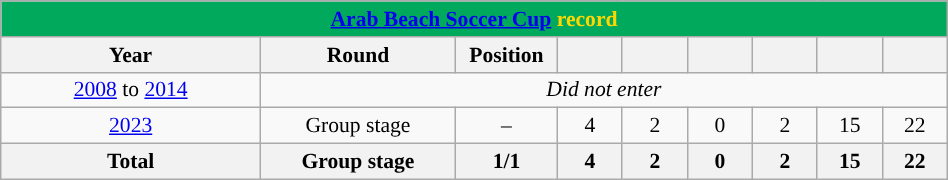<table class="wikitable" style="font-size:90%; text-align:center; width:50%">
<tr>
<th colspan="9" style="background:#00A95C; color:#FFD700; "><a href='#'><span>Arab Beach Soccer Cup</span></a> record</th>
</tr>
<tr>
<th width="20%">Year</th>
<th width="15%">Round</th>
<th width="5%">Position</th>
<th width="5%"></th>
<th width="5%"></th>
<th width="5%"></th>
<th width="5%"></th>
<th width="5%"></th>
<th width="5%"></th>
</tr>
<tr>
<td> <a href='#'>2008</a> to  <a href='#'>2014</a></td>
<td colspan="8"><em>Did not enter</em></td>
</tr>
<tr>
<td> <a href='#'>2023</a></td>
<td>Group stage</td>
<td>–</td>
<td>4</td>
<td>2</td>
<td>0</td>
<td>2</td>
<td>15</td>
<td>22</td>
</tr>
<tr>
<th>Total</th>
<th>Group stage</th>
<th>1/1</th>
<th>4</th>
<th>2</th>
<th>0</th>
<th>2</th>
<th>15</th>
<th>22</th>
</tr>
</table>
